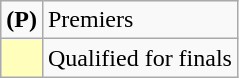<table class=wikitable>
<tr>
<td><strong>(P)</strong></td>
<td>Premiers</td>
</tr>
<tr>
<td bgcolor=FFFFBB></td>
<td>Qualified for finals</td>
</tr>
</table>
